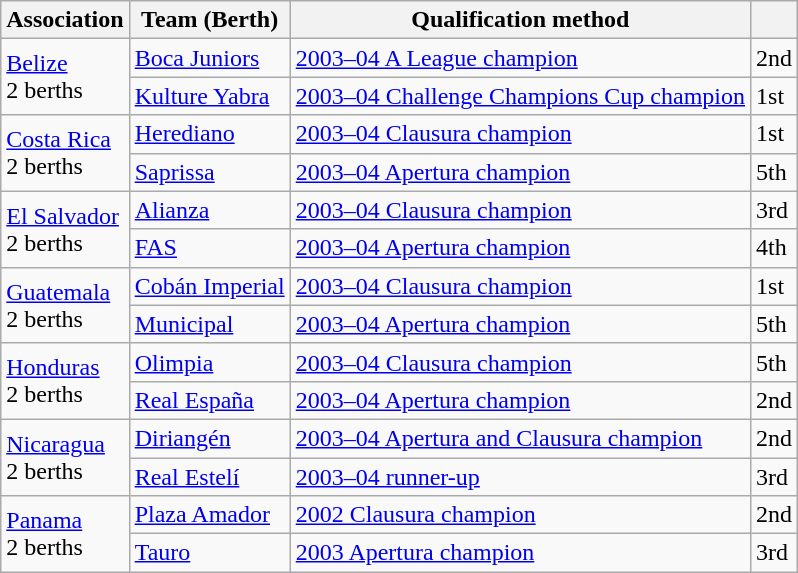<table class="wikitable">
<tr>
<th>Association</th>
<th>Team (Berth)</th>
<th>Qualification method</th>
<th></th>
</tr>
<tr>
<td rowspan="2"> <a href='#'>Belize</a><br>2 berths</td>
<td><a href='#'>Boca Juniors</a></td>
<td><a href='#'>2003–04 A League champion</a></td>
<td>2nd</td>
</tr>
<tr>
<td><a href='#'>Kulture Yabra</a></td>
<td><a href='#'>2003–04 Challenge Champions Cup champion</a></td>
<td>1st</td>
</tr>
<tr>
<td rowspan="2"> <a href='#'>Costa Rica</a><br>2 berths</td>
<td><a href='#'>Herediano</a></td>
<td><a href='#'>2003–04 Clausura champion</a></td>
<td>1st</td>
</tr>
<tr>
<td><a href='#'>Saprissa</a></td>
<td><a href='#'>2003–04 Apertura champion</a></td>
<td>5th</td>
</tr>
<tr>
<td rowspan="2"> <a href='#'>El Salvador</a><br>2 berths</td>
<td><a href='#'>Alianza</a></td>
<td><a href='#'>2003–04 Clausura champion</a></td>
<td>3rd</td>
</tr>
<tr>
<td><a href='#'>FAS</a></td>
<td><a href='#'>2003–04 Apertura champion</a></td>
<td>4th</td>
</tr>
<tr>
<td rowspan="2"> <a href='#'>Guatemala</a><br>2 berths</td>
<td><a href='#'>Cobán Imperial</a></td>
<td><a href='#'>2003–04 Clausura champion</a></td>
<td>1st</td>
</tr>
<tr>
<td><a href='#'>Municipal</a></td>
<td><a href='#'>2003–04 Apertura champion</a></td>
<td>5th</td>
</tr>
<tr>
<td rowspan="2"> <a href='#'>Honduras</a><br>2 berths</td>
<td><a href='#'>Olimpia</a></td>
<td><a href='#'>2003–04 Clausura champion</a></td>
<td>5th</td>
</tr>
<tr>
<td><a href='#'>Real España</a></td>
<td><a href='#'>2003–04 Apertura champion</a></td>
<td>2nd</td>
</tr>
<tr>
<td rowspan="2"> <a href='#'>Nicaragua</a><br>2 berths</td>
<td><a href='#'>Diriangén</a></td>
<td><a href='#'>2003–04 Apertura and Clausura champion</a></td>
<td>2nd</td>
</tr>
<tr>
<td><a href='#'>Real Estelí</a></td>
<td><a href='#'>2003–04 runner-up</a></td>
<td>3rd</td>
</tr>
<tr>
<td rowspan="2"> <a href='#'>Panama</a><br>2 berths</td>
<td><a href='#'>Plaza Amador</a></td>
<td><a href='#'>2002 Clausura champion</a></td>
<td>2nd</td>
</tr>
<tr>
<td><a href='#'>Tauro</a></td>
<td><a href='#'>2003 Apertura champion</a></td>
<td>3rd</td>
</tr>
</table>
